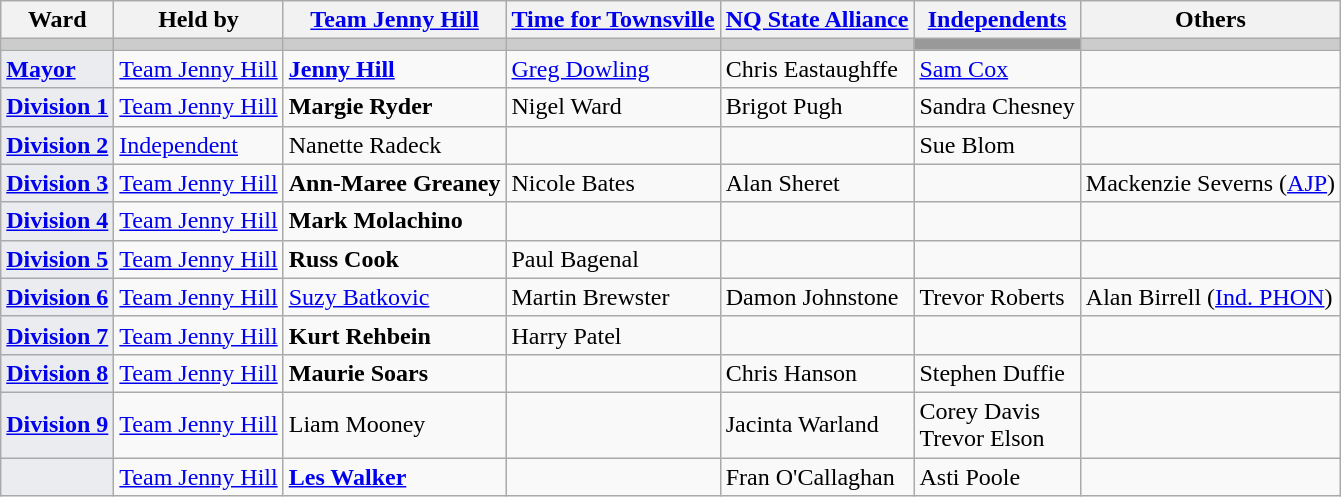<table class="wikitable">
<tr>
<th>Ward</th>
<th>Held by</th>
<th><a href='#'>Team Jenny Hill</a></th>
<th><a href='#'>Time for Townsville</a></th>
<th><a href='#'>NQ State Alliance</a></th>
<th><a href='#'>Independents</a></th>
<th>Others</th>
</tr>
<tr bgcolor="#cccccc">
<td></td>
<td></td>
<td></td>
<td></td>
<td></td>
<td bgcolor="#999999"></td>
<td></td>
</tr>
<tr>
<td align="left"; style=background:#EAECF0><strong><a href='#'>Mayor</a></strong></td>
<td><a href='#'>Team Jenny Hill</a></td>
<td><strong><a href='#'>Jenny Hill</a></strong></td>
<td><a href='#'>Greg Dowling</a></td>
<td>Chris Eastaughffe</td>
<td><a href='#'>Sam Cox</a></td>
<td></td>
</tr>
<tr>
<td align="left"; style=background:#EAECF0><strong><a href='#'>Division 1</a></strong></td>
<td><a href='#'>Team Jenny Hill</a></td>
<td><strong>Margie Ryder</strong></td>
<td>Nigel Ward</td>
<td>Brigot Pugh</td>
<td>Sandra Chesney</td>
<td></td>
</tr>
<tr>
<td align="left"; style=background:#EAECF0><strong><a href='#'>Division 2</a></strong></td>
<td><a href='#'>Independent</a></td>
<td>Nanette Radeck</td>
<td></td>
<td></td>
<td>Sue Blom</td>
<td></td>
</tr>
<tr>
<td align="left"; style=background:#EAECF0><strong><a href='#'>Division 3</a></strong></td>
<td><a href='#'>Team Jenny Hill</a></td>
<td><strong>Ann-Maree Greaney</strong></td>
<td>Nicole Bates</td>
<td>Alan Sheret</td>
<td></td>
<td>Mackenzie Severns (<a href='#'>AJP</a>)</td>
</tr>
<tr>
<td align="left"; style=background:#EAECF0><strong><a href='#'>Division 4</a></strong></td>
<td><a href='#'>Team Jenny Hill</a></td>
<td><strong>Mark Molachino</strong></td>
<td></td>
<td></td>
<td></td>
<td></td>
</tr>
<tr>
<td align="left"; style=background:#EAECF0><strong><a href='#'>Division 5</a></strong></td>
<td><a href='#'>Team Jenny Hill</a></td>
<td><strong>Russ Cook</strong></td>
<td>Paul Bagenal</td>
<td></td>
<td></td>
<td></td>
</tr>
<tr>
<td align="left"; style=background:#EAECF0><strong><a href='#'>Division 6</a></strong></td>
<td><a href='#'>Team Jenny Hill</a></td>
<td><a href='#'>Suzy Batkovic</a></td>
<td>Martin Brewster</td>
<td>Damon Johnstone</td>
<td>Trevor Roberts</td>
<td>Alan Birrell (<a href='#'>Ind. PHON</a>)</td>
</tr>
<tr>
<td align="left"; style=background:#EAECF0><strong><a href='#'>Division 7</a></strong></td>
<td><a href='#'>Team Jenny Hill</a></td>
<td><strong>Kurt Rehbein</strong></td>
<td>Harry Patel</td>
<td></td>
<td></td>
<td></td>
</tr>
<tr>
<td align="left"; style=background:#EAECF0><strong><a href='#'>Division 8</a></strong></td>
<td><a href='#'>Team Jenny Hill</a></td>
<td><strong>Maurie Soars</strong></td>
<td></td>
<td>Chris Hanson</td>
<td>Stephen Duffie</td>
<td></td>
</tr>
<tr>
<td align="left"; style=background:#EAECF0><strong><a href='#'>Division 9</a></strong></td>
<td><a href='#'>Team Jenny Hill</a></td>
<td>Liam Mooney</td>
<td></td>
<td>Jacinta Warland</td>
<td>Corey Davis <br> Trevor Elson</td>
<td></td>
</tr>
<tr>
<td align="left"; style=background:#EAECF0><strong></strong></td>
<td><a href='#'>Team Jenny Hill</a></td>
<td><strong><a href='#'>Les Walker</a></strong></td>
<td></td>
<td>Fran O'Callaghan</td>
<td>Asti Poole</td>
<td></td>
</tr>
</table>
